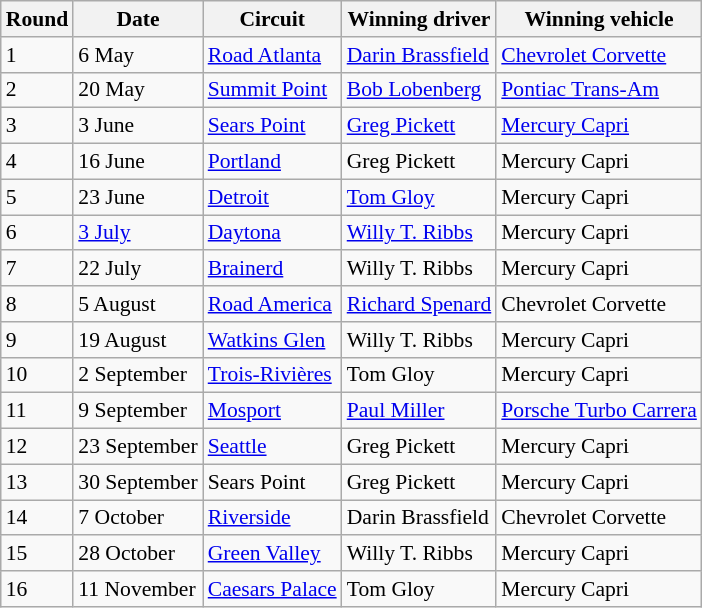<table class="wikitable" style="font-size: 90%;">
<tr>
<th>Round</th>
<th>Date</th>
<th>Circuit</th>
<th>Winning driver</th>
<th>Winning vehicle</th>
</tr>
<tr>
<td>1</td>
<td>6 May</td>
<td><a href='#'>Road Atlanta</a></td>
<td> <a href='#'>Darin Brassfield</a></td>
<td><a href='#'>Chevrolet Corvette</a></td>
</tr>
<tr>
<td>2</td>
<td>20 May</td>
<td><a href='#'>Summit Point</a></td>
<td> <a href='#'>Bob Lobenberg</a></td>
<td><a href='#'>Pontiac Trans-Am</a></td>
</tr>
<tr>
<td>3</td>
<td>3 June</td>
<td><a href='#'>Sears Point</a></td>
<td> <a href='#'>Greg Pickett</a></td>
<td><a href='#'>Mercury Capri</a></td>
</tr>
<tr>
<td>4</td>
<td>16 June</td>
<td><a href='#'>Portland</a></td>
<td> Greg Pickett</td>
<td>Mercury Capri</td>
</tr>
<tr>
<td>5</td>
<td>23 June</td>
<td><a href='#'>Detroit</a></td>
<td> <a href='#'>Tom Gloy</a></td>
<td>Mercury Capri</td>
</tr>
<tr>
<td>6</td>
<td><a href='#'>3 July</a></td>
<td><a href='#'>Daytona</a></td>
<td> <a href='#'>Willy T. Ribbs</a></td>
<td>Mercury Capri</td>
</tr>
<tr>
<td>7</td>
<td>22 July</td>
<td><a href='#'>Brainerd</a></td>
<td> Willy T. Ribbs</td>
<td>Mercury Capri</td>
</tr>
<tr>
<td>8</td>
<td>5 August</td>
<td><a href='#'>Road America</a></td>
<td> <a href='#'>Richard Spenard</a></td>
<td>Chevrolet Corvette</td>
</tr>
<tr>
<td>9</td>
<td>19 August</td>
<td><a href='#'>Watkins Glen</a></td>
<td> Willy T. Ribbs</td>
<td>Mercury Capri</td>
</tr>
<tr>
<td>10</td>
<td>2 September</td>
<td><a href='#'>Trois-Rivières</a></td>
<td> Tom Gloy</td>
<td>Mercury Capri</td>
</tr>
<tr>
<td>11</td>
<td>9 September</td>
<td><a href='#'>Mosport</a></td>
<td> <a href='#'>Paul Miller</a></td>
<td><a href='#'>Porsche Turbo Carrera</a></td>
</tr>
<tr>
<td>12</td>
<td>23 September</td>
<td><a href='#'>Seattle</a></td>
<td> Greg Pickett</td>
<td>Mercury Capri</td>
</tr>
<tr>
<td>13</td>
<td>30 September</td>
<td>Sears Point</td>
<td> Greg Pickett</td>
<td>Mercury Capri</td>
</tr>
<tr>
<td>14</td>
<td>7 October</td>
<td><a href='#'>Riverside</a></td>
<td> Darin Brassfield</td>
<td>Chevrolet Corvette</td>
</tr>
<tr>
<td>15</td>
<td>28 October</td>
<td><a href='#'>Green Valley</a></td>
<td> Willy T. Ribbs</td>
<td>Mercury Capri</td>
</tr>
<tr>
<td>16</td>
<td>11 November</td>
<td><a href='#'>Caesars Palace</a></td>
<td> Tom Gloy</td>
<td>Mercury Capri</td>
</tr>
</table>
